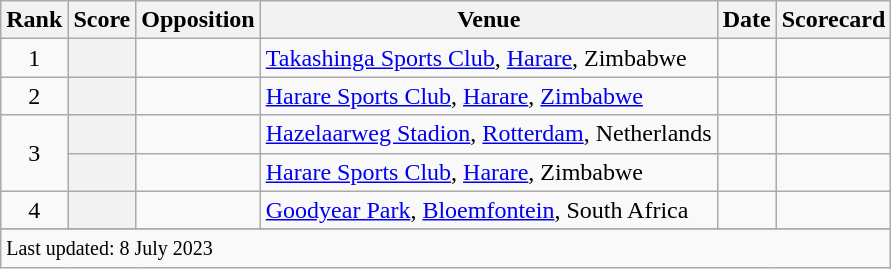<table class="wikitable plainrowheaders sortable">
<tr>
<th scope=col>Rank</th>
<th scope=col>Score</th>
<th scope=col>Opposition</th>
<th scope=col>Venue</th>
<th scope=col>Date</th>
<th scope=col>Scorecard</th>
</tr>
<tr>
<td align=center>1</td>
<th scope=row style=text-align:center;></th>
<td></td>
<td><a href='#'>Takashinga Sports Club</a>, <a href='#'>Harare</a>, Zimbabwe</td>
<td> </td>
<td></td>
</tr>
<tr>
<td align="center">2</td>
<th scope="row" style="text-align:center;"></th>
<td></td>
<td><a href='#'>Harare Sports Club</a>, <a href='#'>Harare</a>, <a href='#'>Zimbabwe</a></td>
<td> </td>
<td></td>
</tr>
<tr>
<td rowspan="2" align="center">3</td>
<th scope="row" style="text-align:center;"></th>
<td></td>
<td><a href='#'>Hazelaarweg Stadion</a>, <a href='#'>Rotterdam</a>, Netherlands</td>
<td></td>
<td></td>
</tr>
<tr>
<th scope=row style=text-align:center;></th>
<td></td>
<td><a href='#'>Harare Sports Club</a>, <a href='#'>Harare</a>, Zimbabwe</td>
<td> </td>
<td></td>
</tr>
<tr>
<td align="center">4</td>
<th scope="row" style="text-align:center;"></th>
<td></td>
<td><a href='#'>Goodyear Park</a>, <a href='#'>Bloemfontein</a>, South Africa</td>
<td> </td>
<td></td>
</tr>
<tr>
</tr>
<tr class=sortbottom>
<td colspan=6><small>Last updated: 8 July 2023</small></td>
</tr>
</table>
